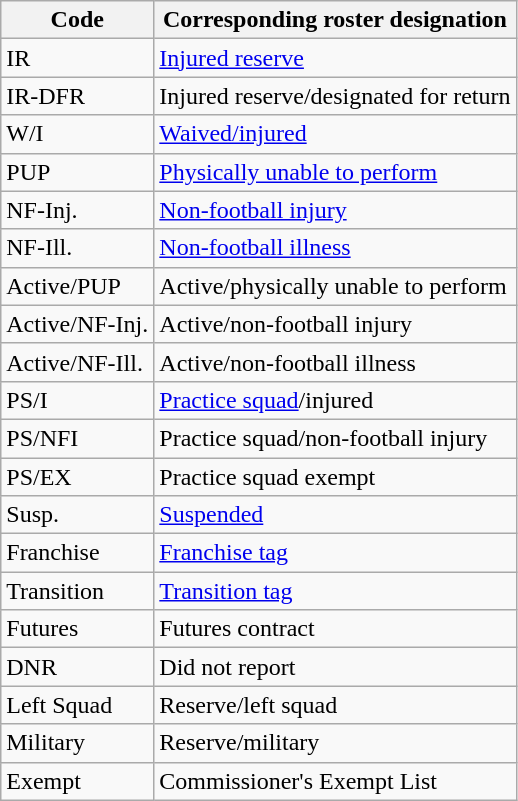<table class="wikitable">
<tr>
<th>Code</th>
<th>Corresponding roster designation</th>
</tr>
<tr>
<td>IR</td>
<td><a href='#'>Injured reserve</a></td>
</tr>
<tr>
<td>IR-DFR</td>
<td>Injured reserve/designated for return</td>
</tr>
<tr>
<td>W/I</td>
<td><a href='#'>Waived/injured</a></td>
</tr>
<tr>
<td>PUP</td>
<td><a href='#'>Physically unable to perform</a></td>
</tr>
<tr>
<td>NF-Inj.</td>
<td><a href='#'>Non-football injury</a></td>
</tr>
<tr>
<td>NF-Ill.</td>
<td><a href='#'>Non-football illness</a></td>
</tr>
<tr>
<td>Active/PUP</td>
<td>Active/physically unable to perform</td>
</tr>
<tr>
<td>Active/NF-Inj.</td>
<td>Active/non-football injury</td>
</tr>
<tr>
<td>Active/NF-Ill.</td>
<td>Active/non-football illness</td>
</tr>
<tr>
<td>PS/I</td>
<td><a href='#'>Practice squad</a>/injured</td>
</tr>
<tr>
<td>PS/NFI</td>
<td>Practice squad/non-football injury</td>
</tr>
<tr>
<td>PS/EX</td>
<td>Practice squad exempt</td>
</tr>
<tr>
<td>Susp.</td>
<td><a href='#'>Suspended</a></td>
</tr>
<tr>
<td>Franchise</td>
<td><a href='#'>Franchise tag</a></td>
</tr>
<tr>
<td>Transition</td>
<td><a href='#'>Transition tag</a></td>
</tr>
<tr>
<td>Futures</td>
<td>Futures contract</td>
</tr>
<tr>
<td>DNR</td>
<td>Did not report</td>
</tr>
<tr>
<td>Left Squad</td>
<td>Reserve/left squad</td>
</tr>
<tr>
<td>Military</td>
<td>Reserve/military</td>
</tr>
<tr>
<td>Exempt</td>
<td>Commissioner's Exempt List</td>
</tr>
</table>
